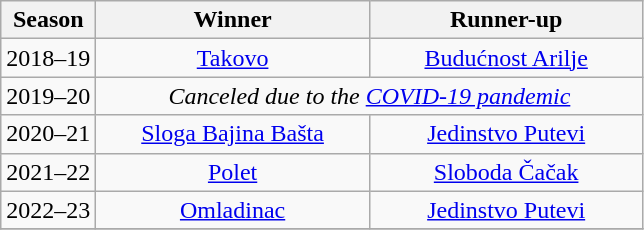<table class="wikitable sortable" style="text-align:center">
<tr>
<th>Season</th>
<th width=175>Winner</th>
<th width=175>Runner-up</th>
</tr>
<tr>
<td>2018–19 </td>
<td><a href='#'>Takovo</a></td>
<td><a href='#'>Budućnost Arilje</a></td>
</tr>
<tr>
<td>2019–20 </td>
<td colspan=6><em>Canceled due to the <a href='#'>COVID-19 pandemic</a></em></td>
</tr>
<tr>
<td>2020–21 </td>
<td><a href='#'>Sloga Bajina Bašta</a></td>
<td><a href='#'>Jedinstvo Putevi</a></td>
</tr>
<tr>
<td>2021–22 </td>
<td><a href='#'>Polet</a></td>
<td><a href='#'>Sloboda Čačak</a></td>
</tr>
<tr>
<td>2022–23 </td>
<td><a href='#'>Omladinac</a></td>
<td><a href='#'>Jedinstvo Putevi</a></td>
</tr>
<tr>
</tr>
</table>
